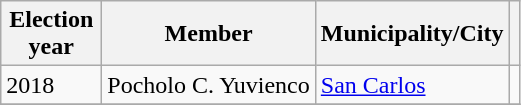<table class="wikitable">
<tr>
<th width="60px">Election<br>year</th>
<th>Member</th>
<th !>Municipality/City</th>
<th !></th>
</tr>
<tr>
<td>2018</td>
<td>Pocholo C. Yuvienco</td>
<td><a href='#'>San Carlos</a></td>
<td></td>
</tr>
<tr>
</tr>
</table>
